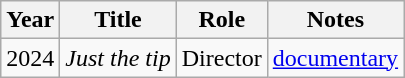<table class="wikitable sortable">
<tr>
<th>Year</th>
<th>Title</th>
<th>Role</th>
<th class="unsortable">Notes</th>
</tr>
<tr>
<td>2024</td>
<td><em>Just the tip</em></td>
<td>Director</td>
<td><a href='#'>documentary</a></td>
</tr>
</table>
